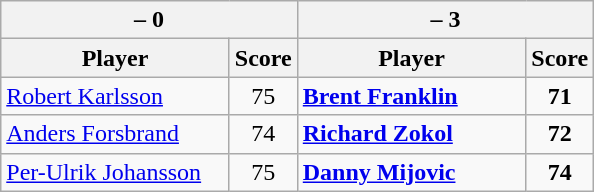<table class=wikitable>
<tr>
<th colspan=2> – 0</th>
<th colspan=2> – 3</th>
</tr>
<tr>
<th width=145>Player</th>
<th>Score</th>
<th width=145>Player</th>
<th>Score</th>
</tr>
<tr>
<td><a href='#'>Robert Karlsson</a></td>
<td align=center>75</td>
<td><strong><a href='#'>Brent Franklin</a></strong></td>
<td align=center><strong>71</strong></td>
</tr>
<tr>
<td><a href='#'>Anders Forsbrand</a></td>
<td align=center>74</td>
<td><strong><a href='#'>Richard Zokol</a></strong></td>
<td align=center><strong>72</strong></td>
</tr>
<tr>
<td><a href='#'>Per-Ulrik Johansson</a></td>
<td align=center>75</td>
<td><strong><a href='#'>Danny Mijovic</a></strong></td>
<td align=center><strong>74</strong></td>
</tr>
</table>
